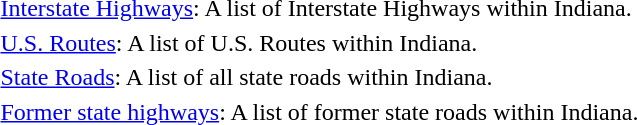<table class="toccolours" style="margin: 0 0 1em 1em; text-align:left;" cellspacing="3">
<tr>
<td></td>
<td><a href='#'>Interstate Highways</a>: A list of Interstate Highways within Indiana.</td>
</tr>
<tr>
<td></td>
<td><a href='#'>U.S. Routes</a>: A list of U.S. Routes within Indiana.</td>
</tr>
<tr>
<td></td>
<td><a href='#'>State Roads</a>: A list of all state roads within Indiana.</td>
</tr>
<tr>
<td></td>
<td><a href='#'>Former state highways</a>: A list of former state roads within Indiana.</td>
</tr>
</table>
